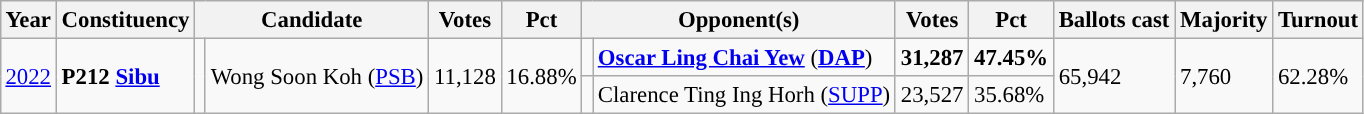<table class="wikitable" style="margin:0.5em ; font-size:95%">
<tr>
<th>Year</th>
<th>Constituency</th>
<th colspan=2>Candidate</th>
<th>Votes</th>
<th>Pct</th>
<th colspan=2>Opponent(s)</th>
<th>Votes</th>
<th>Pct</th>
<th>Ballots cast</th>
<th>Majority</th>
<th>Turnout</th>
</tr>
<tr>
<td rowspan="2"><a href='#'>2022</a></td>
<td rowspan="2"><strong>P212 <a href='#'>Sibu</a></strong></td>
<td rowspan="2" style="background-color:"></td>
<td rowspan="2">Wong Soon Koh (<a href='#'>PSB</a>)</td>
<td rowspan="2" align="right">11,128</td>
<td rowspan="2">16.88%</td>
<td></td>
<td><strong><a href='#'>Oscar Ling Chai Yew</a></strong> (<a href='#'><strong>DAP</strong></a>)</td>
<td align="right"><strong>31,287</strong></td>
<td><strong>47.45%</strong></td>
<td rowspan="2">65,942</td>
<td rowspan="2">7,760</td>
<td rowspan="2">62.28%</td>
</tr>
<tr>
<td></td>
<td>Clarence Ting Ing Horh (<a href='#'>SUPP</a>)</td>
<td align="right">23,527</td>
<td>35.68%</td>
</tr>
</table>
